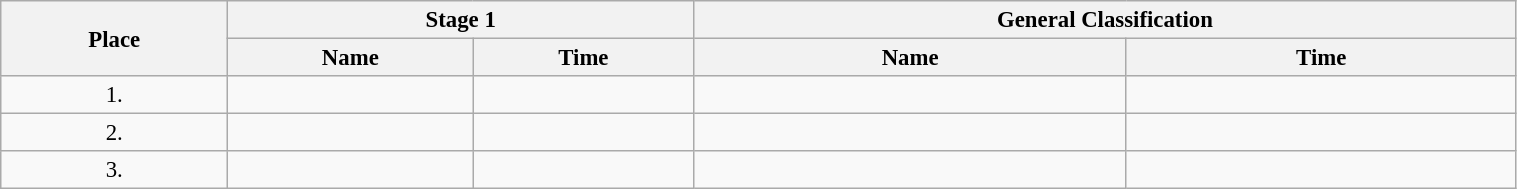<table class=wikitable style="font-size:95%" width="80%">
<tr>
<th rowspan="2">Place</th>
<th colspan="2">Stage 1</th>
<th colspan="2">General Classification</th>
</tr>
<tr>
<th>Name</th>
<th>Time</th>
<th>Name</th>
<th>Time</th>
</tr>
<tr>
<td align="center">1.</td>
<td></td>
<td></td>
<td></td>
<td></td>
</tr>
<tr>
<td align="center">2.</td>
<td></td>
<td></td>
<td></td>
<td></td>
</tr>
<tr>
<td align="center">3.</td>
<td></td>
<td></td>
<td></td>
<td></td>
</tr>
</table>
